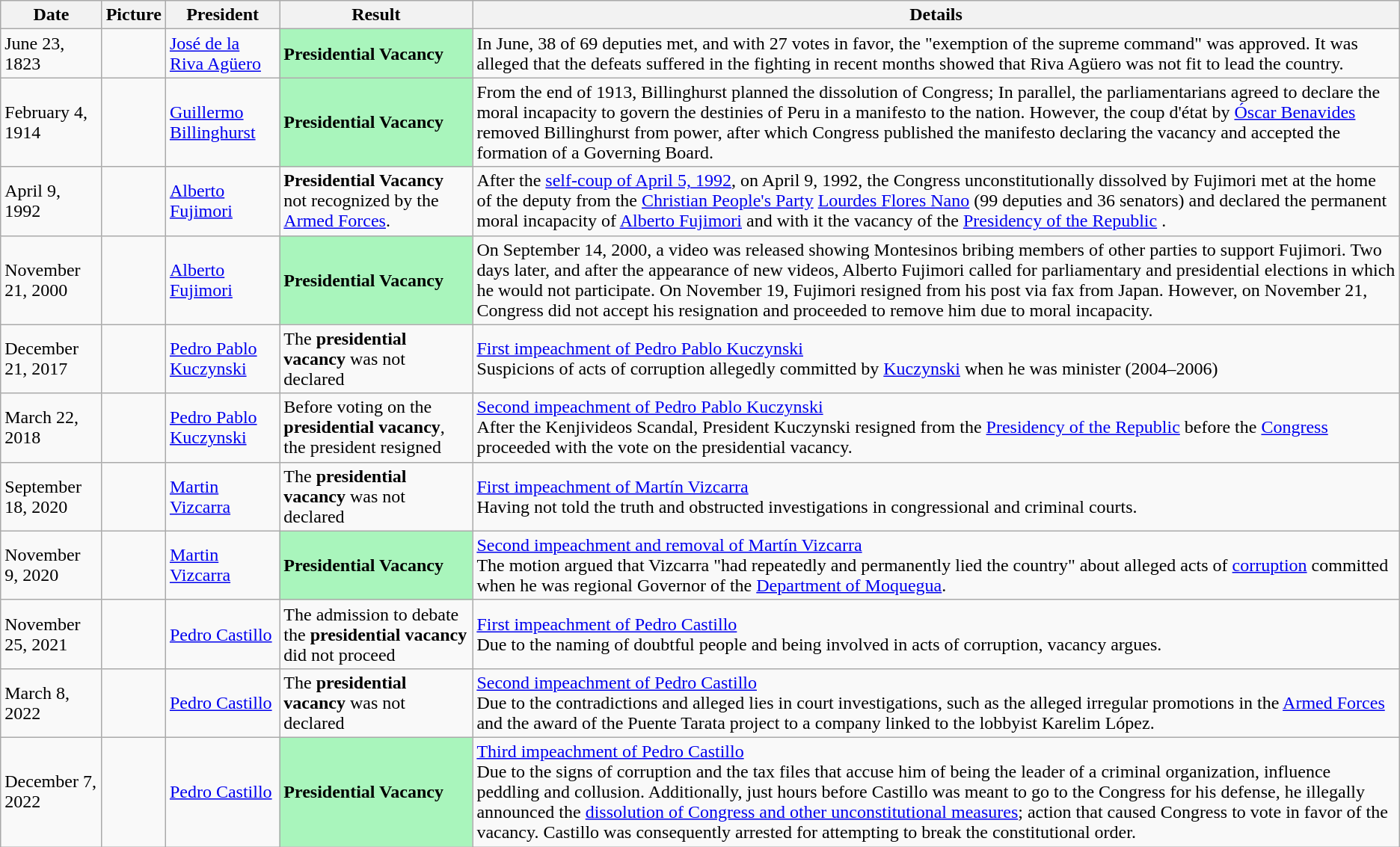<table class="wikitable">
<tr>
<th>Date</th>
<th>Picture</th>
<th>President</th>
<th>Result</th>
<th>Details</th>
</tr>
<tr>
<td>June 23, 1823</td>
<td></td>
<td><a href='#'>José de la Riva Agüero</a></td>
<td style="background:#A9F5BC"><strong>Presidential Vacancy</strong></td>
<td>In June, 38 of 69 deputies met, and with 27 votes in favor, the "exemption of the supreme command" was approved. It was alleged that the defeats suffered in the fighting in recent months showed that Riva Agüero was not fit to lead the country.</td>
</tr>
<tr>
<td>February 4, 1914</td>
<td></td>
<td><a href='#'>Guillermo Billinghurst</a></td>
<td style="background:#A9F5BC"><strong>Presidential Vacancy</strong></td>
<td>From the end of 1913, Billinghurst planned the dissolution of Congress; In parallel, the parliamentarians agreed to declare the moral incapacity to govern the destinies of Peru in a manifesto to the nation. However, the coup d'état by <a href='#'>Óscar Benavides</a> removed Billinghurst from power, after which Congress published the manifesto declaring the vacancy and accepted the formation of a Governing Board.</td>
</tr>
<tr>
<td>April 9, 1992</td>
<td></td>
<td><a href='#'>Alberto Fujimori</a></td>
<td><strong>Presidential Vacancy</strong> not recognized by the <a href='#'>Armed Forces</a>.</td>
<td>After the <a href='#'>self-coup of April 5, 1992</a>, on April 9, 1992, the Congress unconstitutionally dissolved by Fujimori met at the home of the deputy from the <a href='#'>Christian People's Party</a> <a href='#'>Lourdes Flores Nano</a> (99 deputies and 36 senators) and declared the permanent moral incapacity of <a href='#'>Alberto Fujimori</a> and with it the vacancy of the <a href='#'>Presidency of the Republic</a> .</td>
</tr>
<tr>
<td>November 21, 2000</td>
<td></td>
<td><a href='#'>Alberto Fujimori</a></td>
<td style="background:#A9F5BC"><strong>Presidential Vacancy</strong></td>
<td>On September 14, 2000, a video was released showing Montesinos bribing members of other parties to support Fujimori. Two days later, and after the appearance of new videos, Alberto Fujimori called for parliamentary and presidential elections in which he would not participate. On November 19, Fujimori resigned from his post via fax from Japan. However, on November 21, Congress did not accept his resignation and proceeded to remove him due to moral incapacity.</td>
</tr>
<tr>
<td>December 21, 2017</td>
<td></td>
<td><a href='#'>Pedro Pablo Kuczynski</a></td>
<td>The <strong>presidential vacancy</strong> was not declared</td>
<td><a href='#'>First impeachment of Pedro Pablo Kuczynski</a><br>Suspicions of acts of corruption allegedly committed by <a href='#'>Kuczynski</a> when he was minister (2004–2006)</td>
</tr>
<tr>
<td>March 22, 2018</td>
<td></td>
<td><a href='#'>Pedro Pablo Kuczynski</a></td>
<td>Before voting on the <strong>presidential vacancy</strong>, the president resigned</td>
<td><a href='#'>Second impeachment of Pedro Pablo Kuczynski</a><br>After the Kenjivideos Scandal, President Kuczynski resigned from the <a href='#'>Presidency of the Republic</a> before the <a href='#'>Congress</a> proceeded with the vote on the presidential vacancy.</td>
</tr>
<tr>
<td>September 18, 2020</td>
<td></td>
<td><a href='#'>Martin Vizcarra</a></td>
<td>The <strong>presidential vacancy</strong> was not declared</td>
<td><a href='#'>First impeachment of Martín Vizcarra</a><br>Having not told the truth and obstructed investigations in congressional and criminal courts.</td>
</tr>
<tr>
<td>November 9, 2020</td>
<td></td>
<td><a href='#'>Martin Vizcarra</a></td>
<td style="background:#A9F5BC"><strong>Presidential Vacancy</strong></td>
<td><a href='#'>Second impeachment and removal of Martín Vizcarra</a><br>The motion argued that Vizcarra "had repeatedly and permanently lied the country" about alleged acts of <a href='#'>corruption</a> committed when he was regional Governor of the <a href='#'>Department of Moquegua</a>.</td>
</tr>
<tr>
<td>November 25, 2021</td>
<td></td>
<td><a href='#'>Pedro Castillo</a></td>
<td>The admission to debate the <strong>presidential vacancy</strong> did not proceed</td>
<td><a href='#'>First impeachment of Pedro Castillo</a><br>Due to the naming of doubtful people and being involved in acts of corruption, vacancy argues.</td>
</tr>
<tr>
<td>March 8, 2022</td>
<td></td>
<td><a href='#'>Pedro Castillo</a></td>
<td>The <strong>presidential vacancy</strong> was not declared</td>
<td><a href='#'>Second impeachment of Pedro Castillo</a><br>Due to the contradictions and alleged lies in court investigations, such as the alleged irregular promotions in the <a href='#'>Armed Forces</a> and the award of the Puente Tarata project to a company linked to the lobbyist Karelim López.</td>
</tr>
<tr>
<td>December 7, 2022</td>
<td></td>
<td><a href='#'>Pedro Castillo</a></td>
<td style="background:#A9F5BC"><strong>Presidential Vacancy</strong></td>
<td><a href='#'>Third impeachment of Pedro Castillo</a><br>Due to the signs of corruption and the tax files that accuse him of being the leader of a criminal organization, influence peddling and collusion. Additionally, just hours before Castillo was meant to go to the Congress for his defense, he illegally announced the <a href='#'>dissolution of Congress and other unconstitutional measures</a>; action that caused Congress to vote in favor of the vacancy. Castillo was consequently arrested for attempting to break the constitutional order.</td>
</tr>
</table>
